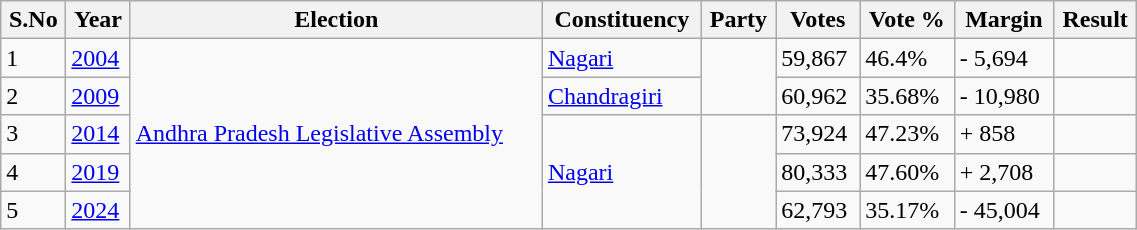<table class="wikitable sortable"  width="60%">
<tr>
<th>S.No</th>
<th>Year</th>
<th>Election</th>
<th>Constituency</th>
<th>Party</th>
<th>Votes</th>
<th>Vote %</th>
<th>Margin</th>
<th>Result</th>
</tr>
<tr>
<td>1</td>
<td><a href='#'>2004</a></td>
<td rowspan="5"><a href='#'>Andhra Pradesh Legislative Assembly</a></td>
<td><a href='#'>Nagari</a></td>
<td rowspan="2"></td>
<td>59,867</td>
<td>46.4%</td>
<td>- 5,694</td>
<td></td>
</tr>
<tr>
<td>2</td>
<td><a href='#'>2009</a></td>
<td><a href='#'>Chandragiri</a></td>
<td>60,962</td>
<td>35.68%</td>
<td>- 10,980</td>
<td></td>
</tr>
<tr>
<td>3</td>
<td><a href='#'>2014</a></td>
<td rowspan="3"><a href='#'>Nagari</a></td>
<td rowspan="3"></td>
<td>73,924</td>
<td>47.23%</td>
<td>+ 858</td>
<td></td>
</tr>
<tr>
<td>4</td>
<td><a href='#'>2019</a></td>
<td>80,333</td>
<td>47.60%</td>
<td>+ 2,708</td>
<td></td>
</tr>
<tr>
<td>5</td>
<td><a href='#'>2024</a></td>
<td>62,793</td>
<td>35.17%</td>
<td>- 45,004</td>
<td></td>
</tr>
</table>
